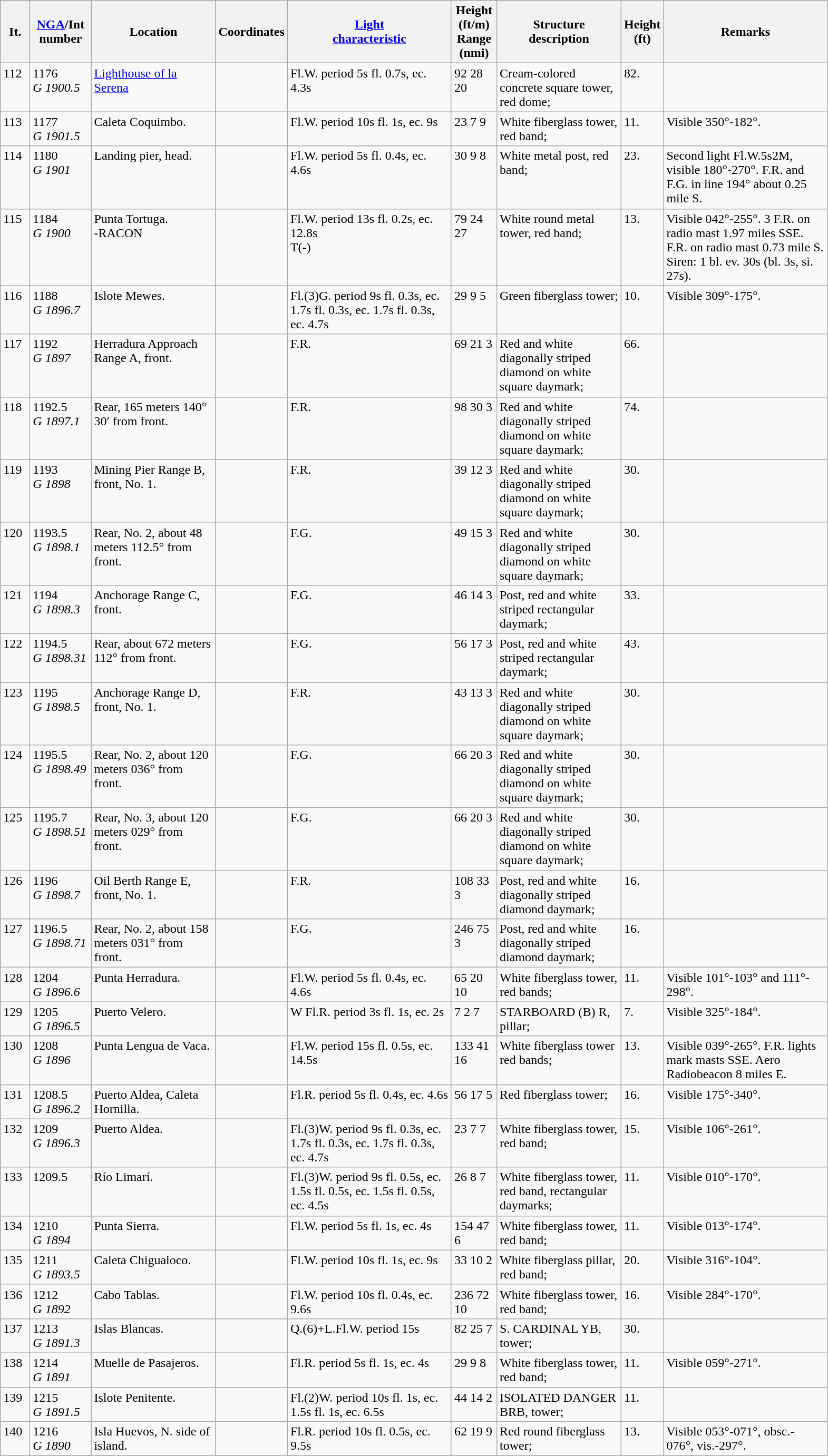<table class="wikitable">
<tr>
<th width="30">It.</th>
<th width="70"><a href='#'>NGA</a>/Int<br>number</th>
<th width="150">Location</th>
<th width="80">Coordinates</th>
<th width="200"><a href='#'>Light<br>characteristic</a></th>
<th width="50">Height (ft/m)<br>Range (nmi)</th>
<th width="150">Structure<br>description</th>
<th width="30">Height (ft)</th>
<th width="200">Remarks</th>
</tr>
<tr valign="top">
<td>112</td>
<td>1176<br><em>G 1900.5</em></td>
<td><a href='#'>Lighthouse of la Serena</a></td>
<td></td>
<td>Fl.W. period 5s fl. 0.7s, ec. 4.3s</td>
<td>92 28 20</td>
<td>Cream-colored concrete square  tower, red dome;</td>
<td>82.</td>
<td></td>
</tr>
<tr valign="top">
<td>113</td>
<td>1177<br><em>G 1901.5</em></td>
<td>Caleta Coquimbo.</td>
<td></td>
<td>Fl.W. period 10s fl. 1s, ec. 9s</td>
<td>23 7 9</td>
<td>White fiberglass tower, red band;</td>
<td>11.</td>
<td>Visible 350°-182°.</td>
</tr>
<tr valign="top">
<td>114</td>
<td>1180<br><em>G 1901</em></td>
<td>Landing pier, head.</td>
<td></td>
<td>Fl.W. period 5s fl. 0.4s, ec. 4.6s</td>
<td>30 9 8</td>
<td>White metal post, red band;</td>
<td>23.</td>
<td>Second light Fl.W.5s2M,  visible 180°-270°. F.R. and F.G. in line 194° about 0.25 mile S.</td>
</tr>
<tr valign="top">
<td>115</td>
<td>1184<br><em>G 1900</em></td>
<td>Punta Tortuga. <br> -RACON</td>
<td></td>
<td>Fl.W. period 13s fl. 0.2s, ec. 12.8s <br>T(-)</td>
<td>79 24 27</td>
<td>White round metal tower, red  band;</td>
<td>13.</td>
<td>Visible 042°-255°. 3 F.R. on radio mast 1.97  miles SSE. F.R. on radio mast 0.73 mile  S. Siren:  1 bl. ev. 30s (bl. 3s, si.  27s).</td>
</tr>
<tr valign="top">
<td>116</td>
<td>1188<br><em>G 1896.7</em></td>
<td>Islote Mewes.</td>
<td></td>
<td>Fl.(3)G. period 9s fl. 0.3s, ec. 1.7s fl. 0.3s, ec. 1.7s fl. 0.3s, ec. 4.7s</td>
<td>29 9 5</td>
<td>Green fiberglass tower;</td>
<td>10.</td>
<td>Visible 309°-175°.</td>
</tr>
<tr valign="top">
<td>117</td>
<td>1192<br><em>G 1897</em></td>
<td>Herradura Approach Range A,  front.</td>
<td></td>
<td>F.R.</td>
<td>69 21 3</td>
<td>Red and white diagonally striped  diamond on white square  daymark;</td>
<td>66.</td>
<td></td>
</tr>
<tr valign="top">
<td>118</td>
<td>1192.5<br><em>G 1897.1</em></td>
<td>Rear, 165 meters 140° 30′ from front.</td>
<td></td>
<td>F.R.</td>
<td>98 30 3</td>
<td>Red and white diagonally striped  diamond on white square  daymark;</td>
<td>74.</td>
<td></td>
</tr>
<tr valign="top">
<td>119</td>
<td>1193<br><em>G 1898</em></td>
<td>Mining Pier Range B, front,  No. 1.</td>
<td></td>
<td>F.R.</td>
<td>39 12 3</td>
<td>Red and white diagonally striped  diamond on white square  daymark;</td>
<td>30.</td>
<td></td>
</tr>
<tr valign="top">
<td>120</td>
<td>1193.5<br><em>G 1898.1</em></td>
<td>Rear, No. 2, about 48 meters  112.5° from front.</td>
<td></td>
<td>F.G.</td>
<td>49 15 3</td>
<td>Red and white diagonally striped  diamond on white square  daymark;</td>
<td>30.</td>
<td></td>
</tr>
<tr valign="top">
<td>121</td>
<td>1194<br><em>G 1898.3</em></td>
<td>Anchorage Range C, front.</td>
<td></td>
<td>F.G.</td>
<td>46 14 3</td>
<td>Post, red and white striped  rectangular daymark;</td>
<td>33.</td>
<td></td>
</tr>
<tr valign="top">
<td>122</td>
<td>1194.5<br><em>G 1898.31</em></td>
<td>Rear, about 672 meters 112° from front.</td>
<td></td>
<td>F.G.</td>
<td>56 17 3</td>
<td>Post, red and white striped  rectangular daymark;</td>
<td>43.</td>
<td></td>
</tr>
<tr valign="top">
<td>123</td>
<td>1195<br><em>G 1898.5</em></td>
<td>Anchorage Range D, front, No.  1.</td>
<td></td>
<td>F.R.</td>
<td>43 13 3</td>
<td>Red and white diagonally striped  diamond on white square  daymark;</td>
<td>30.</td>
<td></td>
</tr>
<tr valign="top">
<td>124</td>
<td>1195.5<br><em>G 1898.49</em></td>
<td>Rear, No. 2, about 120  meters 036° from front.</td>
<td></td>
<td>F.G.</td>
<td>66 20 3</td>
<td>Red and white diagonally striped  diamond on white square  daymark;</td>
<td>30.</td>
<td></td>
</tr>
<tr valign="top">
<td>125</td>
<td>1195.7<br><em>G 1898.51</em></td>
<td>Rear, No. 3, about 120  meters 029° from front.</td>
<td></td>
<td>F.G.</td>
<td>66 20 3</td>
<td>Red and white diagonally striped  diamond on white square  daymark;</td>
<td>30.</td>
<td></td>
</tr>
<tr valign="top">
<td>126</td>
<td>1196<br><em>G 1898.7</em></td>
<td>Oil Berth Range E, front, No.  1.</td>
<td></td>
<td>F.R.</td>
<td>108 33 3</td>
<td>Post, red and white diagonally  striped diamond daymark;</td>
<td>16.</td>
<td></td>
</tr>
<tr valign="top">
<td>127</td>
<td>1196.5<br><em>G 1898.71</em></td>
<td>Rear, No. 2, about 158  meters 031° from front.</td>
<td></td>
<td>F.G.</td>
<td>246 75 3</td>
<td>Post, red and white diagonally  striped diamond daymark;</td>
<td>16.</td>
<td></td>
</tr>
<tr valign="top">
<td>128</td>
<td>1204<br><em>G 1896.6</em></td>
<td>Punta Herradura.</td>
<td></td>
<td>Fl.W. period 5s fl. 0.4s, ec. 4.6s</td>
<td>65 20 10</td>
<td>White fiberglass tower, red  bands;</td>
<td>11.</td>
<td>Visible 101°-103° and 111°- 298°.</td>
</tr>
<tr valign="top">
<td>129</td>
<td>1205<br><em>G 1896.5</em></td>
<td>Puerto Velero.</td>
<td></td>
<td>W Fl.R. period 3s fl. 1s, ec. 2s</td>
<td>7 2 7</td>
<td>STARBOARD (B) R, pillar;</td>
<td>7.</td>
<td>Visible 325°-184°.</td>
</tr>
<tr valign="top">
<td>130</td>
<td>1208<br><em>G 1896</em></td>
<td>Punta Lengua de Vaca.</td>
<td></td>
<td>Fl.W. period 15s fl. 0.5s, ec. 14.5s</td>
<td>133 41 16</td>
<td>White fiberglass tower red  bands;</td>
<td>13.</td>
<td>Visible 039°-265°. F.R. lights mark masts SSE. Aero Radiobeacon 8 miles E.</td>
</tr>
<tr valign="top">
<td>131</td>
<td>1208.5<br><em>G 1896.2</em></td>
<td>Puerto Aldea, Caleta Hornilla.</td>
<td></td>
<td>Fl.R. period 5s fl. 0.4s, ec. 4.6s</td>
<td>56 17 5</td>
<td>Red fiberglass tower;</td>
<td>16.</td>
<td>Visible 175°-340°.</td>
</tr>
<tr valign="top">
<td>132</td>
<td>1209<br><em>G 1896.3</em></td>
<td>Puerto Aldea.</td>
<td></td>
<td>Fl.(3)W. period 9s fl. 0.3s, ec. 1.7s fl. 0.3s, ec. 1.7s fl. 0.3s, ec. 4.7s</td>
<td>23 7 7</td>
<td>White fiberglass tower, red band;</td>
<td>15.</td>
<td>Visible 106°-261°.</td>
</tr>
<tr valign="top">
<td>133</td>
<td>1209.5</td>
<td>Río Limarí.</td>
<td></td>
<td>Fl.(3)W. period 9s fl. 0.5s, ec. 1.5s fl. 0.5s, ec. 1.5s fl. 0.5s, ec. 4.5s</td>
<td>26 8 7</td>
<td>White fiberglass tower, red band,  rectangular daymarks;</td>
<td>11.</td>
<td>Visible 010°-170°.</td>
</tr>
<tr valign="top">
<td>134</td>
<td>1210<br><em>G 1894</em></td>
<td>Punta Sierra.</td>
<td></td>
<td>Fl.W. period 5s fl. 1s, ec. 4s</td>
<td>154 47 6</td>
<td>White fiberglass tower, red band;</td>
<td>11.</td>
<td>Visible 013°-174°.</td>
</tr>
<tr valign="top">
<td>135</td>
<td>1211<br><em>G 1893.5</em></td>
<td>Caleta Chigualoco.</td>
<td></td>
<td>Fl.W. period 10s fl. 1s, ec. 9s</td>
<td>33 10 2</td>
<td>White fiberglass pillar, red band;</td>
<td>20.</td>
<td>Visible 316°-104°.</td>
</tr>
<tr valign="top">
<td>136</td>
<td>1212<br><em>G 1892</em></td>
<td>Cabo Tablas.</td>
<td></td>
<td>Fl.W. period 10s fl. 0.4s, ec. 9.6s</td>
<td>236 72 10</td>
<td>White fiberglass tower, red band;</td>
<td>16.</td>
<td>Visible 284°-170°.</td>
</tr>
<tr valign="top">
<td>137</td>
<td>1213<br><em>G  1891.3</em></td>
<td>Islas Blancas.</td>
<td></td>
<td>Q.(6)+L.Fl.W. period 15s</td>
<td>82 25 7</td>
<td>S. CARDINAL YB, tower;</td>
<td>30.</td>
<td></td>
</tr>
<tr valign="top">
<td>138</td>
<td>1214<br><em>G 1891</em></td>
<td>Muelle de Pasajeros.</td>
<td></td>
<td>Fl.R. period 5s fl. 1s, ec. 4s</td>
<td>29 9 8</td>
<td>White fiberglass tower, red band;</td>
<td>11.</td>
<td>Visible 059°-271°.</td>
</tr>
<tr valign="top">
<td>139</td>
<td>1215<br><em>G 1891.5</em></td>
<td>Islote Penitente.</td>
<td></td>
<td>Fl.(2)W. period 10s fl. 1s, ec. 1.5s fl. 1s, ec. 6.5s</td>
<td>44 14 2</td>
<td>ISOLATED  DANGER BRB, tower;</td>
<td>11.</td>
<td></td>
</tr>
<tr valign="top">
<td>140</td>
<td>1216<br><em>G 1890</em></td>
<td>Isla Huevos, N. side of island.</td>
<td></td>
<td>Fl.R. period 10s fl. 0.5s, ec. 9.5s</td>
<td>62 19 9</td>
<td>Red round fiberglass tower;</td>
<td>13.</td>
<td>Visible 053°-071°, obsc.- 076°, vis.-297°.</td>
</tr>
</table>
